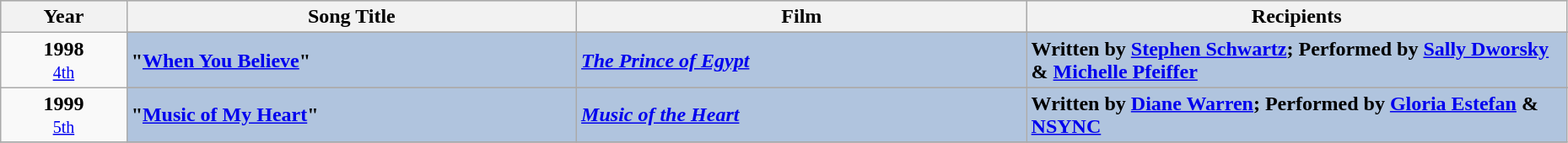<table class="wikitable" style="width:98%;">
<tr style="background:#bebebe;">
<th style="width:7%;">Year</th>
<th style="width:25%;">Song Title</th>
<th style="width:25%;">Film</th>
<th style="width:30%;">Recipients</th>
</tr>
<tr>
<td rowspan=2 style="text-align:center"><strong>1998</strong><br><small><a href='#'>4th</a></small></td>
</tr>
<tr style="background:#B0C4DE;">
<td><strong>"<a href='#'>When You Believe</a>"</strong></td>
<td><strong><em><a href='#'>The Prince of Egypt</a></em></strong></td>
<td><strong>Written by <a href='#'>Stephen Schwartz</a>; Performed by <a href='#'>Sally Dworsky</a> & <a href='#'>Michelle Pfeiffer</a></strong></td>
</tr>
<tr>
<td rowspan=2 style="text-align:center"><strong>1999</strong><br><small><a href='#'>5th</a></small></td>
</tr>
<tr style="background:#B0C4DE;">
<td><strong>"<a href='#'>Music of My Heart</a>"</strong></td>
<td><strong><em><a href='#'>Music of the Heart</a></em></strong></td>
<td><strong>Written by <a href='#'>Diane Warren</a>; Performed by <a href='#'>Gloria Estefan</a> & <a href='#'>NSYNC</a></strong></td>
</tr>
<tr>
</tr>
</table>
